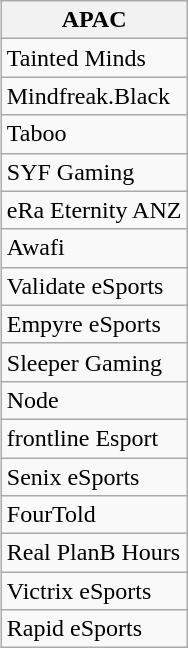<table class="wikitable" style="display: inline-table; margin-left: 25px;">
<tr>
<th>APAC</th>
</tr>
<tr>
<td>Tainted Minds</td>
</tr>
<tr>
<td>Mindfreak.Black</td>
</tr>
<tr>
<td>Taboo</td>
</tr>
<tr>
<td>SYF Gaming</td>
</tr>
<tr>
<td>eRa Eternity ANZ</td>
</tr>
<tr>
<td>Awafi</td>
</tr>
<tr>
<td>Validate eSports</td>
</tr>
<tr>
<td>Empyre eSports</td>
</tr>
<tr>
<td>Sleeper Gaming</td>
</tr>
<tr>
<td>Node</td>
</tr>
<tr>
<td>frontline Esport</td>
</tr>
<tr>
<td>Senix eSports</td>
</tr>
<tr>
<td>FourTold</td>
</tr>
<tr>
<td>Real PlanB Hours</td>
</tr>
<tr>
<td>Victrix eSports</td>
</tr>
<tr>
<td>Rapid eSports</td>
</tr>
</table>
